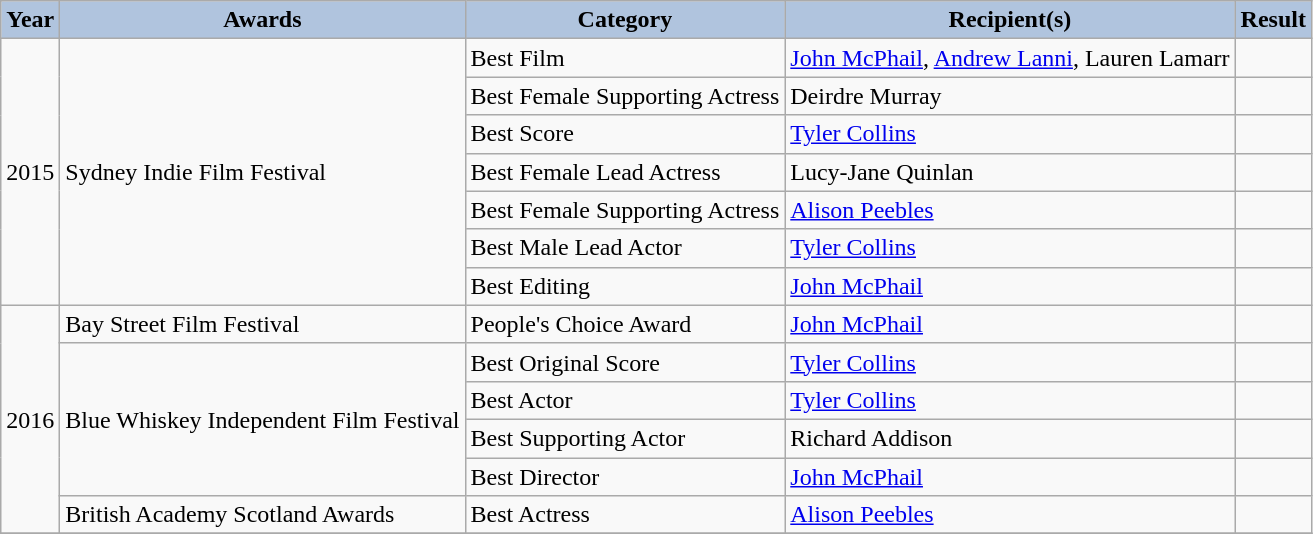<table class="wikitable" style="font-size:100%">
<tr style="text-align:center;">
<th style="background:#B0C4DE;">Year</th>
<th style="background:#B0C4DE;">Awards</th>
<th style="background:#B0C4DE;">Category</th>
<th style="background:#B0C4DE;">Recipient(s)</th>
<th style="background:#B0C4DE;">Result</th>
</tr>
<tr>
<td rowspan="7">2015</td>
<td rowspan="7">Sydney Indie Film Festival</td>
<td>Best Film</td>
<td><a href='#'>John McPhail</a>, <a href='#'>Andrew Lanni</a>, Lauren Lamarr</td>
<td></td>
</tr>
<tr>
<td>Best Female Supporting Actress</td>
<td>Deirdre Murray</td>
<td></td>
</tr>
<tr>
<td>Best Score</td>
<td><a href='#'>Tyler Collins</a></td>
<td></td>
</tr>
<tr>
<td>Best Female Lead Actress</td>
<td>Lucy-Jane Quinlan</td>
<td></td>
</tr>
<tr>
<td>Best Female Supporting Actress</td>
<td><a href='#'>Alison Peebles</a></td>
<td></td>
</tr>
<tr>
<td>Best Male Lead Actor</td>
<td><a href='#'>Tyler Collins</a></td>
<td></td>
</tr>
<tr>
<td>Best Editing</td>
<td><a href='#'>John McPhail</a></td>
<td></td>
</tr>
<tr>
<td rowspan="6">2016</td>
<td rowspan="1">Bay Street Film Festival</td>
<td>People's Choice Award</td>
<td><a href='#'>John McPhail</a></td>
<td></td>
</tr>
<tr>
<td rowspan="4">Blue Whiskey Independent Film Festival</td>
<td>Best Original Score</td>
<td><a href='#'>Tyler Collins</a></td>
<td></td>
</tr>
<tr>
<td>Best Actor</td>
<td><a href='#'>Tyler Collins</a></td>
<td></td>
</tr>
<tr>
<td>Best Supporting Actor</td>
<td>Richard Addison</td>
<td></td>
</tr>
<tr>
<td>Best Director</td>
<td><a href='#'>John McPhail</a></td>
<td></td>
</tr>
<tr>
<td rowspan="1">British Academy Scotland Awards</td>
<td>Best Actress</td>
<td><a href='#'>Alison Peebles</a></td>
<td></td>
</tr>
<tr>
</tr>
</table>
